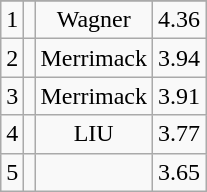<table class="wikitable sortable" style="text-align:center" style="font-size:90%;">
<tr>
</tr>
<tr>
<td>1</td>
<td></td>
<td>Wagner</td>
<td>4.36</td>
</tr>
<tr>
<td>2</td>
<td></td>
<td>Merrimack</td>
<td>3.94</td>
</tr>
<tr>
<td>3</td>
<td></td>
<td>Merrimack</td>
<td>3.91</td>
</tr>
<tr>
<td>4</td>
<td></td>
<td>LIU</td>
<td>3.77</td>
</tr>
<tr>
<td>5</td>
<td></td>
<td></td>
<td>3.65</td>
</tr>
</table>
